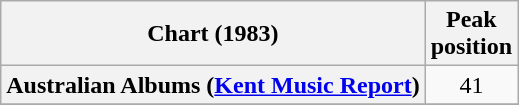<table class="wikitable sortable plainrowheaders" style="text-align:center">
<tr>
<th>Chart (1983)</th>
<th>Peak<br>position</th>
</tr>
<tr>
<th scope="row">Australian Albums (<a href='#'>Kent Music Report</a>)</th>
<td style="text-align:center;">41</td>
</tr>
<tr>
</tr>
</table>
